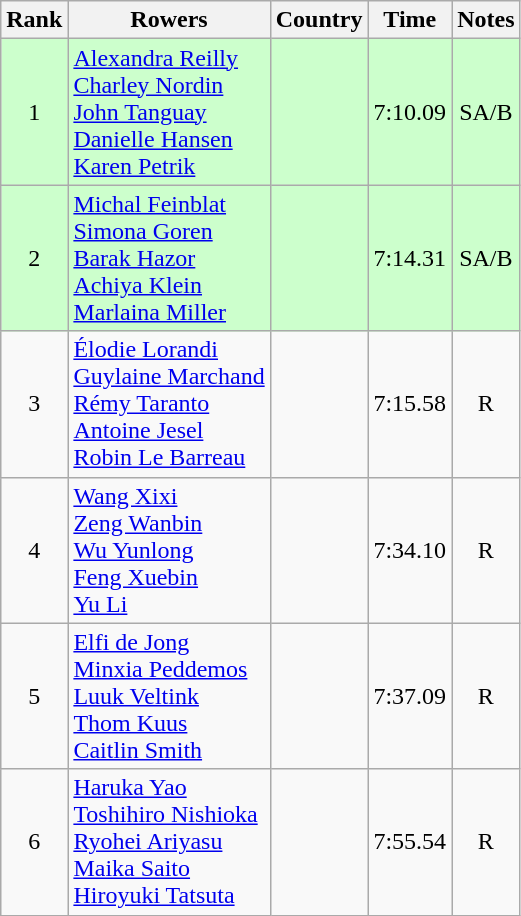<table class="wikitable" style="text-align:center">
<tr>
<th>Rank</th>
<th>Rowers</th>
<th>Country</th>
<th>Time</th>
<th>Notes</th>
</tr>
<tr bgcolor=ccffcc>
<td>1</td>
<td align="left"><a href='#'>Alexandra Reilly</a><br><a href='#'>Charley Nordin</a><br><a href='#'>John Tanguay</a><br><a href='#'>Danielle Hansen</a><br><a href='#'>Karen Petrik</a></td>
<td align="left"></td>
<td>7:10.09</td>
<td>SA/B</td>
</tr>
<tr bgcolor=ccffcc>
<td>2</td>
<td align="left"><a href='#'>Michal Feinblat</a><br><a href='#'>Simona Goren</a><br><a href='#'>Barak Hazor</a><br><a href='#'>Achiya Klein</a><br><a href='#'>Marlaina Miller</a></td>
<td align="left"></td>
<td>7:14.31</td>
<td>SA/B</td>
</tr>
<tr>
<td>3</td>
<td align="left"><a href='#'>Élodie Lorandi</a><br><a href='#'>Guylaine Marchand</a><br><a href='#'>Rémy Taranto</a><br><a href='#'>Antoine Jesel</a><br><a href='#'>Robin Le Barreau</a></td>
<td align="left"></td>
<td>7:15.58</td>
<td>R</td>
</tr>
<tr>
<td>4</td>
<td align="left"><a href='#'>Wang Xixi</a><br><a href='#'>Zeng Wanbin</a><br><a href='#'>Wu Yunlong</a><br><a href='#'>Feng Xuebin</a><br><a href='#'>Yu Li</a></td>
<td align="left"></td>
<td>7:34.10</td>
<td>R</td>
</tr>
<tr>
<td>5</td>
<td align="left"><a href='#'>Elfi de Jong</a><br><a href='#'>Minxia Peddemos</a><br><a href='#'>Luuk Veltink</a><br><a href='#'>Thom Kuus</a><br><a href='#'>Caitlin Smith</a></td>
<td align="left"></td>
<td>7:37.09</td>
<td>R</td>
</tr>
<tr>
<td>6</td>
<td align="left"><a href='#'>Haruka Yao</a><br><a href='#'>Toshihiro Nishioka</a><br><a href='#'>Ryohei Ariyasu</a><br><a href='#'>Maika Saito</a><br><a href='#'>Hiroyuki Tatsuta</a></td>
<td align="left"></td>
<td>7:55.54</td>
<td>R</td>
</tr>
</table>
